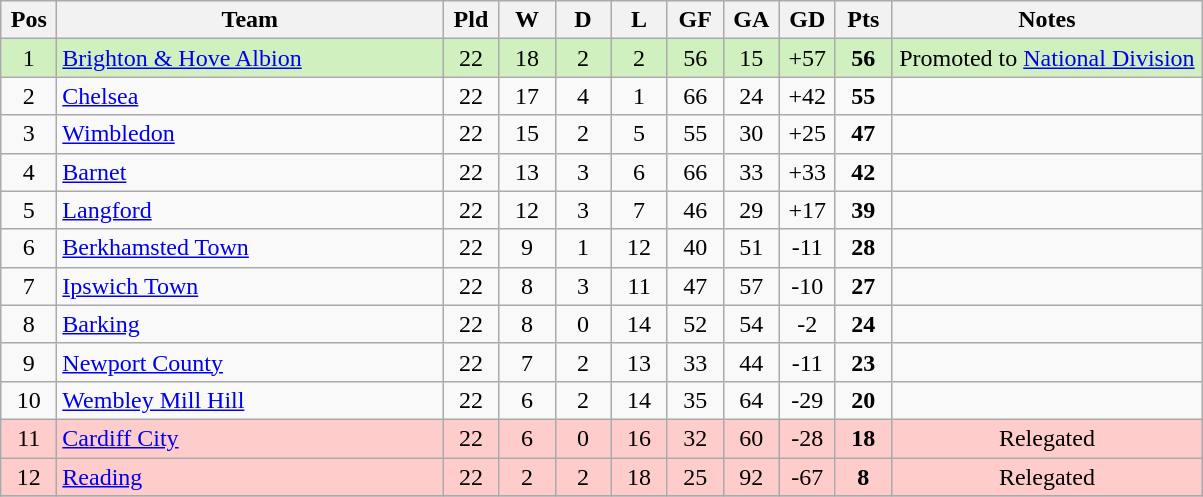<table class="wikitable" style="text-align:center;">
<tr>
<th width=30 abbr="Position">Pos</th>
<th width=250>Team</th>
<th width=30 abbr="Played">Pld</th>
<th width=30 abbr="Won">W</th>
<th width=30 abbr="Drawn">D</th>
<th width=30 abbr="Lost">L</th>
<th width=30 abbr="Goals for">GF</th>
<th width=30 abbr="Goals against">GA</th>
<th width=30 abbr="Goal difference">GD</th>
<th width=30 abbr="Points">Pts</th>
<th width=200>Notes</th>
</tr>
<tr bgcolor="D0F0C0">
<td>1</td>
<td align="left"><a href='#'>Brighton & Hove Albion</a></td>
<td>22</td>
<td>18</td>
<td>2</td>
<td>2</td>
<td>56</td>
<td>15</td>
<td>+57</td>
<td><strong>56</strong></td>
<td>Promoted to <a href='#'>National Division</a></td>
</tr>
<tr>
<td>2</td>
<td align="left"><a href='#'>Chelsea</a></td>
<td>22</td>
<td>17</td>
<td>4</td>
<td>1</td>
<td>66</td>
<td>24</td>
<td>+42</td>
<td><strong>55</strong></td>
<td></td>
</tr>
<tr>
<td>3</td>
<td align="left"><a href='#'>Wimbledon</a></td>
<td>22</td>
<td>15</td>
<td>2</td>
<td>5</td>
<td>55</td>
<td>30</td>
<td>+25</td>
<td><strong>47</strong></td>
<td></td>
</tr>
<tr>
<td>4</td>
<td align="left"><a href='#'>Barnet</a></td>
<td>22</td>
<td>13</td>
<td>3</td>
<td>6</td>
<td>66</td>
<td>33</td>
<td>+33</td>
<td><strong>42</strong></td>
<td></td>
</tr>
<tr>
<td>5</td>
<td align="left"><a href='#'>Langford</a></td>
<td>22</td>
<td>12</td>
<td>3</td>
<td>7</td>
<td>46</td>
<td>29</td>
<td>+17</td>
<td><strong>39</strong></td>
<td></td>
</tr>
<tr>
<td>6</td>
<td align="left"><a href='#'>Berkhamsted Town</a></td>
<td>22</td>
<td>9</td>
<td>1</td>
<td>12</td>
<td>40</td>
<td>51</td>
<td>-11</td>
<td><strong>28</strong></td>
<td></td>
</tr>
<tr>
<td>7</td>
<td align="left"><a href='#'>Ipswich Town</a></td>
<td>22</td>
<td>8</td>
<td>3</td>
<td>11</td>
<td>47</td>
<td>57</td>
<td>-10</td>
<td><strong>27</strong></td>
<td></td>
</tr>
<tr>
<td>8</td>
<td align="left"><a href='#'>Barking</a></td>
<td>22</td>
<td>8</td>
<td>0</td>
<td>14</td>
<td>52</td>
<td>54</td>
<td>-2</td>
<td><strong>24</strong></td>
<td></td>
</tr>
<tr>
<td>9</td>
<td align="left"><a href='#'>Newport County</a></td>
<td>22</td>
<td>7</td>
<td>2</td>
<td>13</td>
<td>33</td>
<td>44</td>
<td>-11</td>
<td><strong>23</strong></td>
<td></td>
</tr>
<tr>
<td>10</td>
<td align="left"><a href='#'>Wembley Mill Hill</a></td>
<td>22</td>
<td>6</td>
<td>2</td>
<td>14</td>
<td>35</td>
<td>64</td>
<td>-29</td>
<td><strong>20</strong></td>
<td></td>
</tr>
<tr bgcolor="FFCCCC">
<td>11</td>
<td align="left"><a href='#'>Cardiff City</a></td>
<td>22</td>
<td>6</td>
<td>0</td>
<td>16</td>
<td>32</td>
<td>60</td>
<td>-28</td>
<td><strong>18</strong></td>
<td>Relegated</td>
</tr>
<tr bgcolor="FFCCCC">
<td>12</td>
<td align="left"><a href='#'>Reading</a></td>
<td>22</td>
<td>2</td>
<td>2</td>
<td>18</td>
<td>25</td>
<td>92</td>
<td>-67</td>
<td><strong>8</strong></td>
<td>Relegated</td>
</tr>
<tr>
</tr>
</table>
